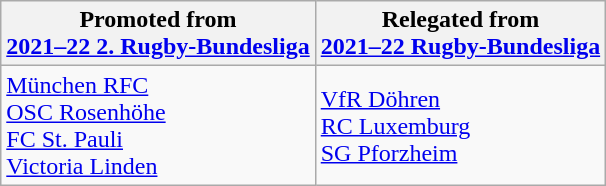<table class="wikitable">
<tr>
<th>Promoted from<br><a href='#'>2021–22 2. Rugby-Bundesliga</a></th>
<th>Relegated from<br><a href='#'>2021–22 Rugby-Bundesliga</a></th>
</tr>
<tr>
<td><a href='#'>München RFC</a><br><a href='#'>OSC Rosenhöhe</a><br><a href='#'>FC St. Pauli</a><br><a href='#'>Victoria Linden</a></td>
<td><a href='#'>VfR Döhren</a><br><a href='#'>RC Luxemburg</a><br><a href='#'>SG Pforzheim</a></td>
</tr>
</table>
